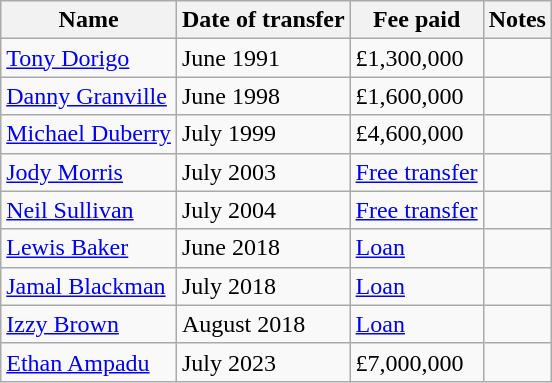<table class="wikitable sortable">
<tr>
<th>Name</th>
<th>Date of transfer</th>
<th>Fee paid</th>
<th>Notes</th>
</tr>
<tr>
<td><a href='#'>Tony Dorigo</a></td>
<td>June 1991</td>
<td>£1,300,000</td>
<td></td>
</tr>
<tr>
<td><a href='#'>Danny Granville</a></td>
<td>June 1998</td>
<td>£1,600,000</td>
<td></td>
</tr>
<tr>
<td><a href='#'>Michael Duberry</a></td>
<td>July 1999</td>
<td>£4,600,000</td>
<td></td>
</tr>
<tr>
<td><a href='#'>Jody Morris</a></td>
<td>July 2003</td>
<td><a href='#'>Free transfer</a></td>
<td></td>
</tr>
<tr>
<td><a href='#'>Neil Sullivan</a></td>
<td>July 2004</td>
<td><a href='#'>Free transfer</a></td>
<td></td>
</tr>
<tr>
<td><a href='#'>Lewis Baker</a></td>
<td>June 2018</td>
<td><a href='#'>Loan</a></td>
<td></td>
</tr>
<tr>
<td><a href='#'>Jamal Blackman</a></td>
<td>July 2018</td>
<td><a href='#'>Loan</a></td>
<td></td>
</tr>
<tr>
<td><a href='#'>Izzy Brown</a></td>
<td>August 2018</td>
<td><a href='#'>Loan</a></td>
<td></td>
</tr>
<tr>
<td><a href='#'>Ethan Ampadu</a></td>
<td>July 2023</td>
<td>£7,000,000</td>
<td></td>
</tr>
</table>
